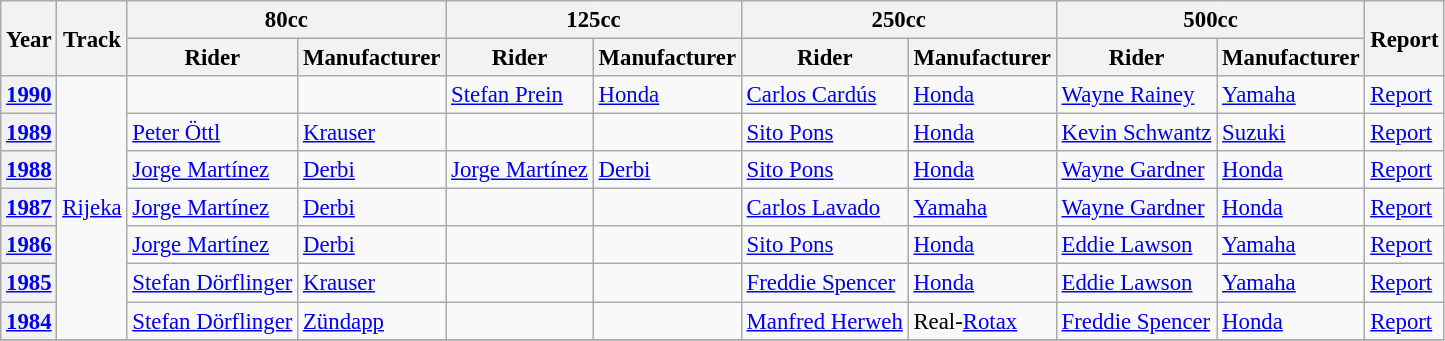<table class="wikitable" style="font-size: 95%;">
<tr>
<th rowspan=2>Year</th>
<th rowspan=2>Track</th>
<th colspan=2>80cc</th>
<th colspan=2>125cc</th>
<th colspan=2>250cc</th>
<th colspan=2>500cc</th>
<th rowspan=2>Report</th>
</tr>
<tr>
<th>Rider</th>
<th>Manufacturer</th>
<th>Rider</th>
<th>Manufacturer</th>
<th>Rider</th>
<th>Manufacturer</th>
<th>Rider</th>
<th>Manufacturer</th>
</tr>
<tr>
<th><a href='#'>1990</a></th>
<td rowspan="7"><a href='#'>Rijeka</a></td>
<td></td>
<td></td>
<td> <a href='#'>Stefan Prein</a></td>
<td><a href='#'>Honda</a></td>
<td> <a href='#'>Carlos Cardús</a></td>
<td><a href='#'>Honda</a></td>
<td> <a href='#'>Wayne Rainey</a></td>
<td><a href='#'>Yamaha</a></td>
<td><a href='#'>Report</a></td>
</tr>
<tr>
<th><a href='#'>1989</a></th>
<td> <a href='#'>Peter Öttl</a></td>
<td><a href='#'>Krauser</a></td>
<td></td>
<td></td>
<td> <a href='#'>Sito Pons</a></td>
<td><a href='#'>Honda</a></td>
<td> <a href='#'>Kevin Schwantz</a></td>
<td><a href='#'>Suzuki</a></td>
<td><a href='#'>Report</a></td>
</tr>
<tr>
<th><a href='#'>1988</a></th>
<td> <a href='#'>Jorge Martínez</a></td>
<td><a href='#'>Derbi</a></td>
<td> <a href='#'>Jorge Martínez</a></td>
<td><a href='#'>Derbi</a></td>
<td> <a href='#'>Sito Pons</a></td>
<td><a href='#'>Honda</a></td>
<td> <a href='#'>Wayne Gardner</a></td>
<td><a href='#'>Honda</a></td>
<td><a href='#'>Report</a></td>
</tr>
<tr>
<th><a href='#'>1987</a></th>
<td> <a href='#'>Jorge Martínez</a></td>
<td><a href='#'>Derbi</a></td>
<td></td>
<td></td>
<td> <a href='#'>Carlos Lavado</a></td>
<td><a href='#'>Yamaha</a></td>
<td> <a href='#'>Wayne Gardner</a></td>
<td><a href='#'>Honda</a></td>
<td><a href='#'>Report</a></td>
</tr>
<tr>
<th><a href='#'>1986</a></th>
<td> <a href='#'>Jorge Martínez</a></td>
<td><a href='#'>Derbi</a></td>
<td></td>
<td></td>
<td> <a href='#'>Sito Pons</a></td>
<td><a href='#'>Honda</a></td>
<td> <a href='#'>Eddie Lawson</a></td>
<td><a href='#'>Yamaha</a></td>
<td><a href='#'>Report</a></td>
</tr>
<tr>
<th><a href='#'>1985</a></th>
<td> <a href='#'>Stefan Dörflinger</a></td>
<td><a href='#'>Krauser</a></td>
<td></td>
<td></td>
<td> <a href='#'>Freddie Spencer</a></td>
<td><a href='#'>Honda</a></td>
<td> <a href='#'>Eddie Lawson</a></td>
<td><a href='#'>Yamaha</a></td>
<td><a href='#'>Report</a></td>
</tr>
<tr>
<th><a href='#'>1984</a></th>
<td> <a href='#'>Stefan Dörflinger</a></td>
<td><a href='#'>Zündapp</a></td>
<td></td>
<td></td>
<td> <a href='#'>Manfred Herweh</a></td>
<td>Real-<a href='#'>Rotax</a></td>
<td> <a href='#'>Freddie Spencer</a></td>
<td><a href='#'>Honda</a></td>
<td><a href='#'>Report</a></td>
</tr>
<tr>
</tr>
</table>
